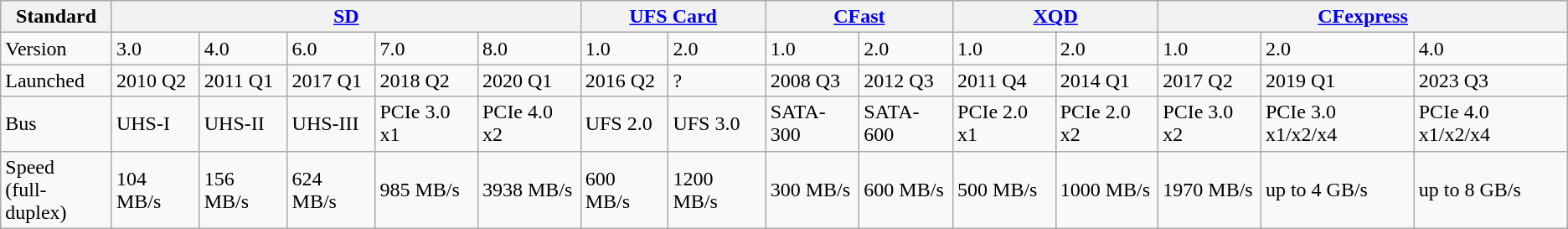<table class="wikitable">
<tr>
<th>Standard</th>
<th colspan="5"><a href='#'>SD</a></th>
<th colspan="2"><a href='#'>UFS Card</a></th>
<th colspan="2"><a href='#'>CFast</a></th>
<th colspan="2"><a href='#'>XQD</a></th>
<th colspan="3"><a href='#'>CFexpress</a></th>
</tr>
<tr>
<td>Version</td>
<td>3.0</td>
<td>4.0</td>
<td>6.0</td>
<td>7.0</td>
<td>8.0</td>
<td>1.0</td>
<td>2.0</td>
<td>1.0</td>
<td>2.0</td>
<td>1.0</td>
<td>2.0</td>
<td>1.0</td>
<td>2.0</td>
<td>4.0</td>
</tr>
<tr>
<td>Launched</td>
<td>2010 Q2</td>
<td>2011 Q1</td>
<td>2017 Q1</td>
<td>2018 Q2</td>
<td>2020 Q1</td>
<td>2016 Q2</td>
<td>?</td>
<td>2008 Q3</td>
<td>2012 Q3</td>
<td>2011 Q4</td>
<td>2014 Q1</td>
<td>2017 Q2</td>
<td>2019 Q1</td>
<td>2023 Q3</td>
</tr>
<tr>
<td>Bus</td>
<td>UHS-I</td>
<td>UHS-II</td>
<td>UHS-III</td>
<td>PCIe 3.0 x1</td>
<td>PCIe 4.0 x2</td>
<td>UFS 2.0</td>
<td>UFS 3.0</td>
<td>SATA-300</td>
<td>SATA-600</td>
<td>PCIe 2.0 x1</td>
<td>PCIe 2.0 x2</td>
<td>PCIe 3.0 x2</td>
<td>PCIe 3.0 x1/x2/x4</td>
<td>PCIe 4.0 x1/x2/x4</td>
</tr>
<tr>
<td>Speed<br>(full-duplex)</td>
<td>104 MB/s</td>
<td>156 MB/s</td>
<td>624 MB/s</td>
<td>985 MB/s</td>
<td>3938 MB/s</td>
<td>600 MB/s</td>
<td>1200 MB/s</td>
<td>300 MB/s</td>
<td>600 MB/s</td>
<td>500 MB/s</td>
<td>1000 MB/s</td>
<td>1970 MB/s</td>
<td>up to 4 GB/s</td>
<td>up to 8 GB/s</td>
</tr>
</table>
